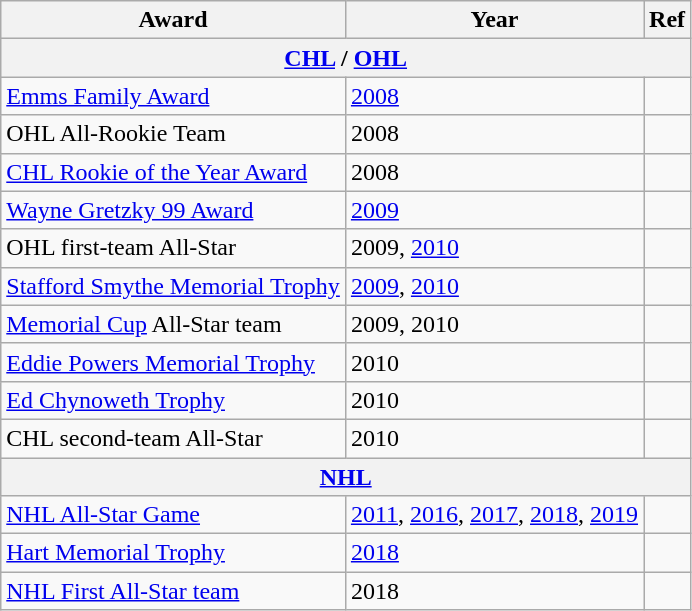<table class="wikitable">
<tr>
<th>Award</th>
<th>Year</th>
<th>Ref</th>
</tr>
<tr>
<th colspan="3"><a href='#'>CHL</a> / <a href='#'>OHL</a></th>
</tr>
<tr>
<td><a href='#'>Emms Family Award</a></td>
<td><a href='#'>2008</a></td>
<td></td>
</tr>
<tr>
<td>OHL All-Rookie Team</td>
<td>2008</td>
<td></td>
</tr>
<tr>
<td><a href='#'>CHL Rookie of the Year Award</a></td>
<td>2008</td>
<td></td>
</tr>
<tr>
<td><a href='#'>Wayne Gretzky 99 Award</a></td>
<td><a href='#'>2009</a></td>
<td></td>
</tr>
<tr>
<td>OHL first-team All-Star</td>
<td>2009, <a href='#'>2010</a></td>
<td></td>
</tr>
<tr>
<td><a href='#'>Stafford Smythe Memorial Trophy</a></td>
<td><a href='#'>2009</a>, <a href='#'>2010</a></td>
<td></td>
</tr>
<tr>
<td><a href='#'>Memorial Cup</a> All-Star team</td>
<td>2009, 2010</td>
<td></td>
</tr>
<tr>
<td><a href='#'>Eddie Powers Memorial Trophy</a></td>
<td>2010</td>
<td></td>
</tr>
<tr>
<td><a href='#'>Ed Chynoweth Trophy</a></td>
<td>2010</td>
<td></td>
</tr>
<tr>
<td>CHL second-team All-Star</td>
<td>2010</td>
<td></td>
</tr>
<tr>
<th colspan="3"><a href='#'>NHL</a></th>
</tr>
<tr>
<td><a href='#'>NHL All-Star Game</a></td>
<td><a href='#'>2011</a>, <a href='#'>2016</a>, <a href='#'>2017</a>, <a href='#'>2018</a>, <a href='#'>2019</a></td>
<td></td>
</tr>
<tr>
<td><a href='#'>Hart Memorial Trophy</a></td>
<td><a href='#'>2018</a></td>
<td></td>
</tr>
<tr>
<td><a href='#'>NHL First All-Star team</a></td>
<td>2018</td>
<td></td>
</tr>
</table>
